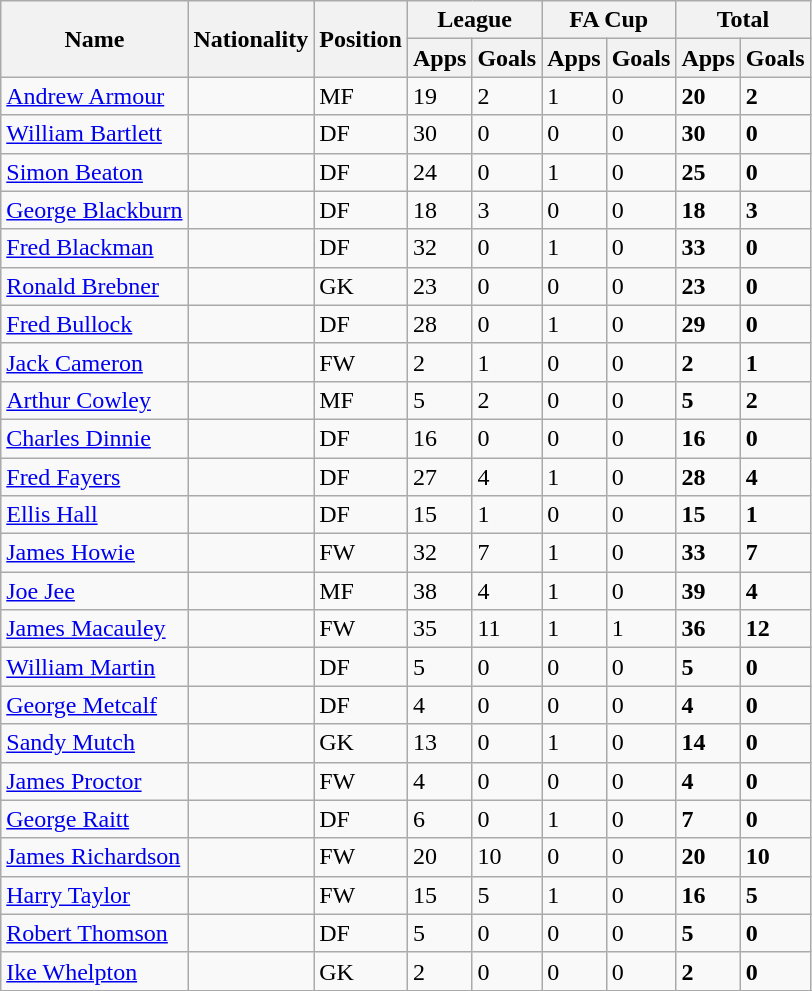<table class="wikitable sortable">
<tr>
<th scope=col rowspan=2>Name</th>
<th scope=col rowspan=2>Nationality</th>
<th scope=col rowspan=2>Position</th>
<th colspan=2>League</th>
<th colspan=2>FA Cup</th>
<th colspan=2>Total</th>
</tr>
<tr>
<th>Apps</th>
<th>Goals</th>
<th>Apps</th>
<th>Goals</th>
<th>Apps</th>
<th>Goals</th>
</tr>
<tr>
<td><a href='#'>Andrew Armour</a></td>
<td></td>
<td>MF</td>
<td>19</td>
<td>2</td>
<td>1</td>
<td>0</td>
<td><strong>20</strong></td>
<td><strong>2</strong></td>
</tr>
<tr>
<td><a href='#'>William Bartlett</a></td>
<td></td>
<td>DF</td>
<td>30</td>
<td>0</td>
<td>0</td>
<td>0</td>
<td><strong>30</strong></td>
<td><strong>0</strong></td>
</tr>
<tr>
<td><a href='#'>Simon Beaton</a></td>
<td></td>
<td>DF</td>
<td>24</td>
<td>0</td>
<td>1</td>
<td>0</td>
<td><strong>25</strong></td>
<td><strong>0</strong></td>
</tr>
<tr>
<td><a href='#'>George Blackburn</a></td>
<td></td>
<td>DF</td>
<td>18</td>
<td>3</td>
<td>0</td>
<td>0</td>
<td><strong>18</strong></td>
<td><strong>3</strong></td>
</tr>
<tr>
<td><a href='#'>Fred Blackman</a></td>
<td></td>
<td>DF</td>
<td>32</td>
<td>0</td>
<td>1</td>
<td>0</td>
<td><strong>33</strong></td>
<td><strong>0</strong></td>
</tr>
<tr>
<td><a href='#'>Ronald Brebner</a></td>
<td></td>
<td>GK</td>
<td>23</td>
<td>0</td>
<td>0</td>
<td>0</td>
<td><strong>23</strong></td>
<td><strong>0</strong></td>
</tr>
<tr>
<td><a href='#'>Fred Bullock</a></td>
<td></td>
<td>DF</td>
<td>28</td>
<td>0</td>
<td>1</td>
<td>0</td>
<td><strong>29</strong></td>
<td><strong>0</strong></td>
</tr>
<tr>
<td><a href='#'>Jack Cameron</a></td>
<td></td>
<td>FW</td>
<td>2</td>
<td>1</td>
<td>0</td>
<td>0</td>
<td><strong>2</strong></td>
<td><strong>1</strong></td>
</tr>
<tr>
<td><a href='#'>Arthur Cowley</a></td>
<td></td>
<td>MF</td>
<td>5</td>
<td>2</td>
<td>0</td>
<td>0</td>
<td><strong>5</strong></td>
<td><strong>2</strong></td>
</tr>
<tr>
<td><a href='#'>Charles Dinnie</a></td>
<td></td>
<td>DF</td>
<td>16</td>
<td>0</td>
<td>0</td>
<td>0</td>
<td><strong>16</strong></td>
<td><strong>0</strong></td>
</tr>
<tr>
<td><a href='#'>Fred Fayers</a></td>
<td></td>
<td>DF</td>
<td>27</td>
<td>4</td>
<td>1</td>
<td>0</td>
<td><strong>28</strong></td>
<td><strong>4</strong></td>
</tr>
<tr>
<td><a href='#'>Ellis Hall</a></td>
<td></td>
<td>DF</td>
<td>15</td>
<td>1</td>
<td>0</td>
<td>0</td>
<td><strong>15</strong></td>
<td><strong>1</strong></td>
</tr>
<tr>
<td><a href='#'>James Howie</a></td>
<td></td>
<td>FW</td>
<td>32</td>
<td>7</td>
<td>1</td>
<td>0</td>
<td><strong>33</strong></td>
<td><strong>7</strong></td>
</tr>
<tr>
<td><a href='#'>Joe Jee</a></td>
<td></td>
<td>MF</td>
<td>38</td>
<td>4</td>
<td>1</td>
<td>0</td>
<td><strong>39</strong></td>
<td><strong>4</strong></td>
</tr>
<tr>
<td><a href='#'>James Macauley</a></td>
<td></td>
<td>FW</td>
<td>35</td>
<td>11</td>
<td>1</td>
<td>1</td>
<td><strong>36</strong></td>
<td><strong>12</strong></td>
</tr>
<tr>
<td><a href='#'>William Martin</a></td>
<td></td>
<td>DF</td>
<td>5</td>
<td>0</td>
<td>0</td>
<td>0</td>
<td><strong>5</strong></td>
<td><strong>0</strong></td>
</tr>
<tr>
<td><a href='#'>George Metcalf</a></td>
<td></td>
<td>DF</td>
<td>4</td>
<td>0</td>
<td>0</td>
<td>0</td>
<td><strong>4</strong></td>
<td><strong>0</strong></td>
</tr>
<tr>
<td><a href='#'>Sandy Mutch</a></td>
<td></td>
<td>GK</td>
<td>13</td>
<td>0</td>
<td>1</td>
<td>0</td>
<td><strong>14</strong></td>
<td><strong>0</strong></td>
</tr>
<tr>
<td><a href='#'>James Proctor</a></td>
<td></td>
<td>FW</td>
<td>4</td>
<td>0</td>
<td>0</td>
<td>0</td>
<td><strong>4</strong></td>
<td><strong>0</strong></td>
</tr>
<tr>
<td><a href='#'>George Raitt</a></td>
<td></td>
<td>DF</td>
<td>6</td>
<td>0</td>
<td>1</td>
<td>0</td>
<td><strong>7</strong></td>
<td><strong>0</strong></td>
</tr>
<tr>
<td><a href='#'>James Richardson</a></td>
<td></td>
<td>FW</td>
<td>20</td>
<td>10</td>
<td>0</td>
<td>0</td>
<td><strong>20</strong></td>
<td><strong>10</strong></td>
</tr>
<tr>
<td><a href='#'>Harry Taylor</a></td>
<td></td>
<td>FW</td>
<td>15</td>
<td>5</td>
<td>1</td>
<td>0</td>
<td><strong>16</strong></td>
<td><strong>5</strong></td>
</tr>
<tr>
<td><a href='#'>Robert Thomson</a></td>
<td></td>
<td>DF</td>
<td>5</td>
<td>0</td>
<td>0</td>
<td>0</td>
<td><strong>5</strong></td>
<td><strong>0</strong></td>
</tr>
<tr>
<td><a href='#'>Ike Whelpton</a></td>
<td></td>
<td>GK</td>
<td>2</td>
<td>0</td>
<td>0</td>
<td>0</td>
<td><strong>2</strong></td>
<td><strong>0</strong></td>
</tr>
<tr>
</tr>
</table>
